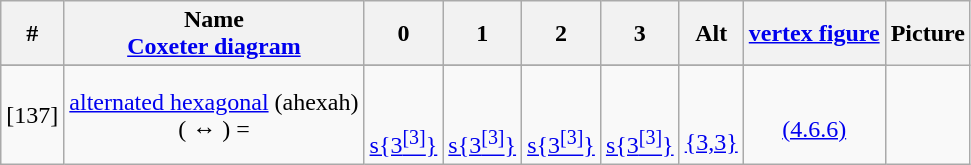<table class=wikitable>
<tr>
<th>#</th>
<th>Name<br><a href='#'>Coxeter diagram</a></th>
<th>0</th>
<th>1</th>
<th>2</th>
<th>3</th>
<th>Alt</th>
<th><a href='#'>vertex figure</a></th>
<th>Picture</th>
</tr>
<tr align=center>
</tr>
<tr align=center>
<td>[137]</td>
<td><a href='#'>alternated hexagonal</a> (ahexah)<br>(  ↔  ) = </td>
<td><br><br><a href='#'>s{3<sup>[3]</sup>}</a></td>
<td><br><br><a href='#'>s{3<sup>[3]</sup>}</a></td>
<td><br><br><a href='#'>s{3<sup>[3]</sup>}</a></td>
<td><br><br><a href='#'>s{3<sup>[3]</sup>}</a></td>
<td><br><br><a href='#'>{3,3}</a></td>
<td> <br><a href='#'>(4.6.6)</a></td>
</tr>
</table>
